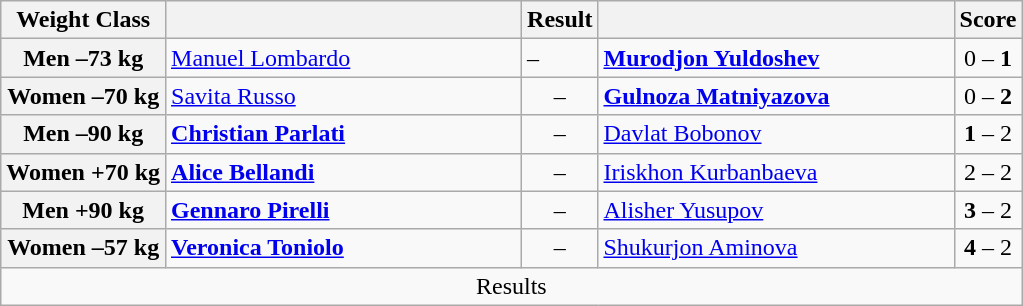<table class="wikitable">
<tr>
<th>Weight Class</th>
<th style="width: 230px;"></th>
<th>Result</th>
<th style="width: 230px;"></th>
<th>Score</th>
</tr>
<tr>
<th>Men –73 kg</th>
<td><a href='#'>Manuel Lombardo</a></td>
<td> – <strong></strong></td>
<td><strong><a href='#'>Murodjon Yuldoshev</a></strong></td>
<td align=center>0 – <strong>1</strong></td>
</tr>
<tr>
<th>Women –70 kg</th>
<td><a href='#'>Savita Russo</a></td>
<td align=center> – <strong></strong></td>
<td><strong><a href='#'>Gulnoza Matniyazova</a></strong></td>
<td align=center>0 – <strong>2</strong></td>
</tr>
<tr>
<th>Men –90 kg</th>
<td><strong><a href='#'>Christian Parlati</a></strong></td>
<td align=center><strong></strong> – </td>
<td><a href='#'>Davlat Bobonov</a></td>
<td align=center><strong>1</strong> – 2</td>
</tr>
<tr>
<th>Women +70 kg</th>
<td><strong><a href='#'>Alice Bellandi</a></strong></td>
<td align=center><strong></strong> – </td>
<td><a href='#'>Iriskhon Kurbanbaeva</a></td>
<td align=center>2 – 2</td>
</tr>
<tr>
<th>Men +90 kg</th>
<td><strong><a href='#'>Gennaro Pirelli</a></strong></td>
<td align=center><strong></strong> – </td>
<td><a href='#'>Alisher Yusupov</a></td>
<td align=center><strong>3</strong> – 2</td>
</tr>
<tr>
<th>Women –57 kg</th>
<td><strong><a href='#'>Veronica Toniolo</a></strong></td>
<td align=center><strong></strong> – </td>
<td><a href='#'>Shukurjon Aminova</a></td>
<td align=center><strong>4</strong> – 2</td>
</tr>
<tr>
<td align=center colspan=5>Results</td>
</tr>
</table>
